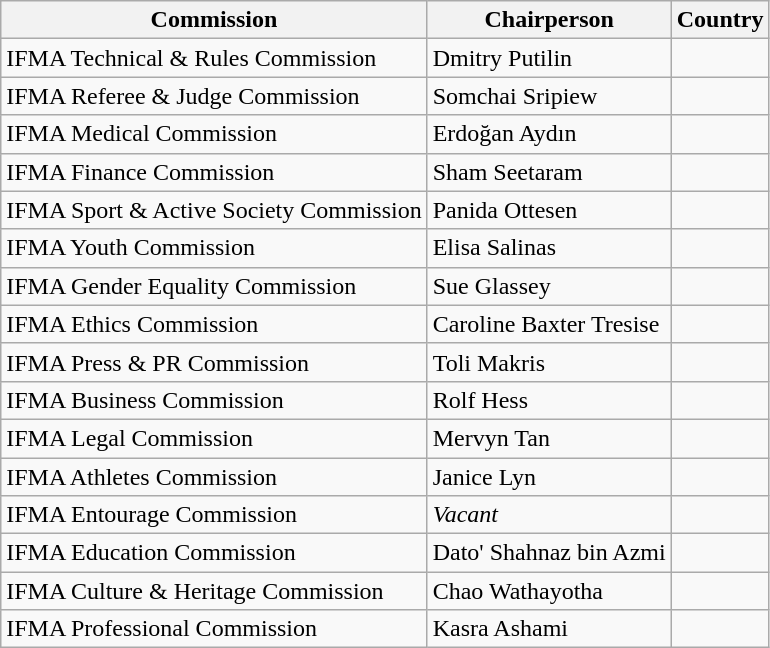<table class="wikitable sortable">
<tr>
<th>Commission</th>
<th>Chairperson</th>
<th>Country</th>
</tr>
<tr>
<td>IFMA Technical & Rules Commission</td>
<td>Dmitry Putilin</td>
<td></td>
</tr>
<tr>
<td>IFMA Referee & Judge Commission</td>
<td>Somchai Sripiew</td>
<td></td>
</tr>
<tr>
<td>IFMA Medical Commission</td>
<td>Erdoğan Aydın</td>
<td></td>
</tr>
<tr>
<td>IFMA Finance Commission</td>
<td>Sham Seetaram</td>
<td></td>
</tr>
<tr>
<td>IFMA Sport & Active Society Commission</td>
<td>Panida Ottesen</td>
<td></td>
</tr>
<tr>
<td>IFMA Youth Commission</td>
<td>Elisa Salinas</td>
<td></td>
</tr>
<tr>
<td>IFMA Gender Equality Commission</td>
<td>Sue Glassey</td>
<td></td>
</tr>
<tr>
<td>IFMA Ethics Commission</td>
<td>Caroline Baxter Tresise</td>
<td></td>
</tr>
<tr>
<td>IFMA Press & PR Commission</td>
<td>Toli Makris</td>
<td></td>
</tr>
<tr>
<td>IFMA Business Commission</td>
<td>Rolf Hess</td>
<td></td>
</tr>
<tr>
<td>IFMA Legal Commission</td>
<td>Mervyn Tan</td>
<td></td>
</tr>
<tr>
<td>IFMA Athletes Commission</td>
<td>Janice Lyn</td>
<td></td>
</tr>
<tr>
<td>IFMA Entourage Commission</td>
<td><em>Vacant</em></td>
<td></td>
</tr>
<tr>
<td>IFMA Education Commission</td>
<td>Dato' Shahnaz bin Azmi</td>
<td></td>
</tr>
<tr>
<td>IFMA Culture & Heritage Commission</td>
<td>Chao Wathayotha</td>
<td></td>
</tr>
<tr>
<td>IFMA Professional Commission</td>
<td>Kasra Ashami</td>
<td></td>
</tr>
</table>
